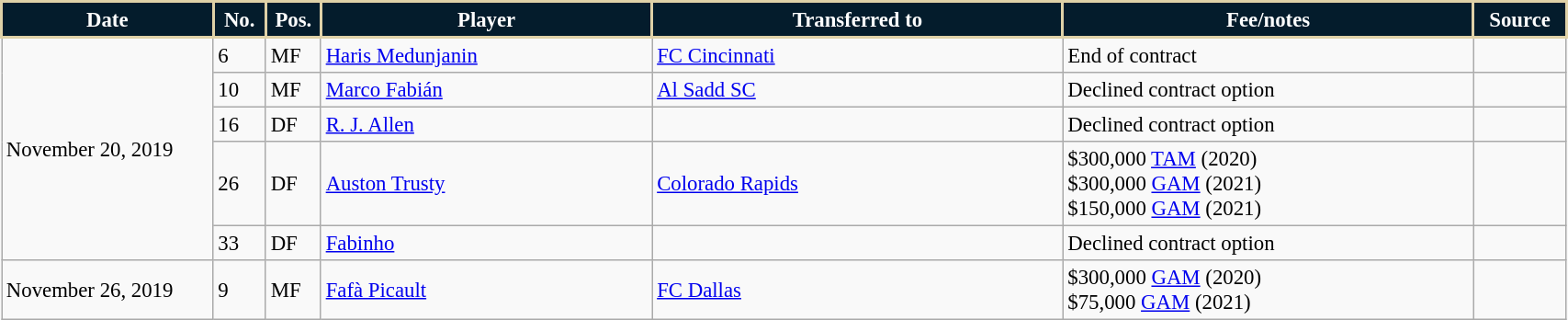<table class="wikitable sortable" style="width:90%; text-align:center; font-size:95%; text-align:left;">
<tr>
<th style="background:#041C2C; color:#FFFFFF; border:2px solid #DFD1A7; width:125px;">Date</th>
<th style="background:#041C2C; color:#FFFFFF; border:2px solid #DFD1A7; width:25px;">No.</th>
<th style="background:#041C2C; color:#FFFFFF; border:2px solid #DFD1A7; width:25px;">Pos.</th>
<th style="background:#041C2C; color:#FFFFFF; border:2px solid #DFD1A7; width:200px;">Player</th>
<th style="background:#041C2C; color:#FFFFFF; border:2px solid #DFD1A7; width:250px;">Transferred to</th>
<th style="background:#041C2C; color:#FFFFFF; border:2px solid #DFD1A7; width:250px;">Fee/notes</th>
<th style="background:#041C2C; color:#FFFFFF; border:2px solid #DFD1A7; width:50px;">Source</th>
</tr>
<tr>
<td rowspan="5">November 20, 2019</td>
<td>6</td>
<td>MF</td>
<td> <a href='#'>Haris Medunjanin</a></td>
<td> <a href='#'>FC Cincinnati</a></td>
<td>End of contract</td>
<td></td>
</tr>
<tr>
<td>10</td>
<td>MF</td>
<td> <a href='#'>Marco Fabián</a></td>
<td> <a href='#'>Al Sadd SC</a></td>
<td>Declined contract option</td>
<td></td>
</tr>
<tr>
<td>16</td>
<td>DF</td>
<td> <a href='#'>R. J. Allen</a></td>
<td></td>
<td>Declined contract option</td>
<td></td>
</tr>
<tr>
<td>26</td>
<td>DF</td>
<td> <a href='#'>Auston Trusty</a></td>
<td> <a href='#'>Colorado Rapids</a></td>
<td>$300,000 <a href='#'>TAM</a> (2020)<br> $300,000 <a href='#'>GAM</a> (2021)<br> $150,000 <a href='#'>GAM</a> (2021)</td>
<td></td>
</tr>
<tr>
<td>33</td>
<td>DF</td>
<td> <a href='#'>Fabinho</a></td>
<td></td>
<td>Declined contract option</td>
<td></td>
</tr>
<tr>
<td>November 26, 2019</td>
<td>9</td>
<td>MF</td>
<td> <a href='#'>Fafà Picault</a></td>
<td> <a href='#'>FC Dallas</a></td>
<td>$300,000 <a href='#'>GAM</a> (2020)<br> $75,000 <a href='#'>GAM</a> (2021)</td>
<td></td>
</tr>
</table>
